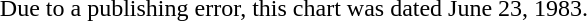<table style="margin: 1em auto;">
<tr>
<td> Due to a publishing error, this chart was dated June 23, 1983.</td>
</tr>
</table>
